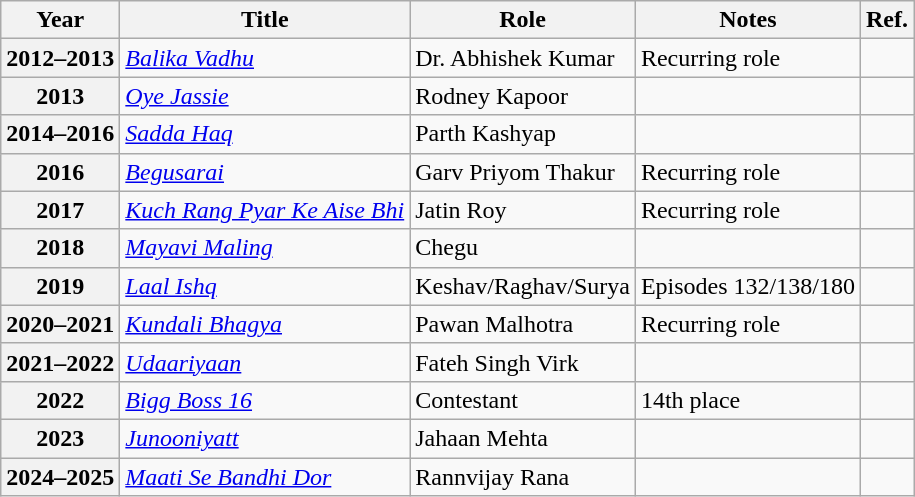<table class="wikitable plainrowheaders sortable">
<tr>
<th scope="col">Year</th>
<th scope="col">Title</th>
<th scope="col">Role</th>
<th scope="col" class="unsortable">Notes</th>
<th scope="col" class="unsortable">Ref.</th>
</tr>
<tr>
<th scope="row">2012–2013</th>
<td><em><a href='#'>Balika Vadhu</a></em></td>
<td>Dr. Abhishek Kumar</td>
<td>Recurring role</td>
<td></td>
</tr>
<tr>
<th scope="row">2013</th>
<td><em><a href='#'>Oye Jassie</a></em></td>
<td>Rodney Kapoor</td>
<td></td>
<td></td>
</tr>
<tr>
<th scope="row">2014–2016</th>
<td><em><a href='#'>Sadda Haq</a></em></td>
<td>Parth Kashyap</td>
<td></td>
<td></td>
</tr>
<tr>
<th scope="row">2016</th>
<td><em><a href='#'>Begusarai</a></em></td>
<td>Garv Priyom Thakur</td>
<td>Recurring role</td>
<td></td>
</tr>
<tr>
<th scope="row">2017</th>
<td><em><a href='#'>Kuch Rang Pyar Ke Aise Bhi</a></em></td>
<td>Jatin Roy</td>
<td>Recurring role</td>
<td></td>
</tr>
<tr>
<th scope="row">2018</th>
<td><em><a href='#'>Mayavi Maling</a></em></td>
<td>Chegu</td>
<td></td>
<td></td>
</tr>
<tr>
<th scope="row">2019</th>
<td><em><a href='#'>Laal Ishq</a></em></td>
<td>Keshav/Raghav/Surya</td>
<td>Episodes 132/138/180</td>
<td></td>
</tr>
<tr>
<th scope="row">2020–2021</th>
<td><em><a href='#'>Kundali Bhagya</a></em></td>
<td>Pawan Malhotra</td>
<td>Recurring role</td>
<td></td>
</tr>
<tr>
<th scope="row">2021–2022</th>
<td><em><a href='#'>Udaariyaan</a></em></td>
<td>Fateh Singh Virk</td>
<td></td>
<td></td>
</tr>
<tr>
<th scope="row">2022</th>
<td><em><a href='#'>Bigg Boss 16</a></em></td>
<td>Contestant</td>
<td>14th place</td>
<td></td>
</tr>
<tr>
<th scope="row">2023</th>
<td><em><a href='#'>Junooniyatt</a></em></td>
<td>Jahaan Mehta</td>
<td></td>
<td></td>
</tr>
<tr>
<th scope="row">2024–2025</th>
<td><em><a href='#'>Maati Se Bandhi Dor</a></em></td>
<td>Rannvijay Rana</td>
<td></td>
<td></td>
</tr>
</table>
